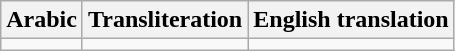<table class="wikitable">
<tr>
<th>Arabic</th>
<th>Transliteration</th>
<th>English translation</th>
</tr>
<tr>
<td style="text-align: right; direction: rtl;" lang="ar"></td>
<td lang="ar" style="font-style: italic"></td>
<td></td>
</tr>
</table>
